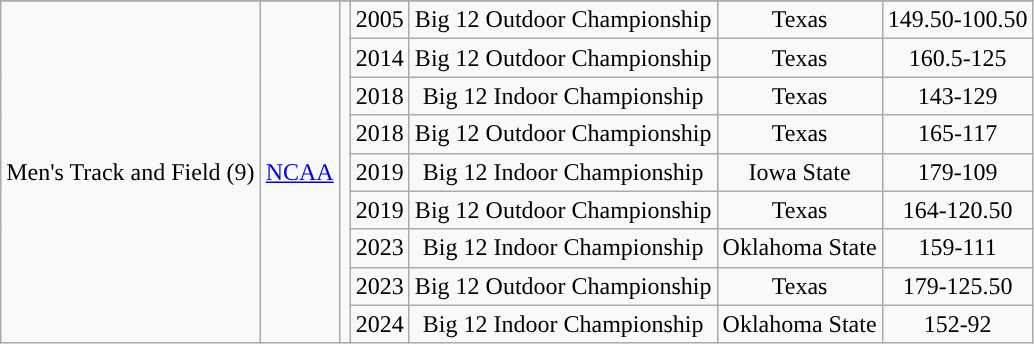<table class="wikitable">
<tr align="center">
</tr>
<tr align="center">
<td rowspan="10">Men's Track and Field (9)</td>
<td rowspan="10"><a href='#'>NCAA</a></td>
<td rowspan="10"></td>
</tr>
<tr align="center">
<td>2005</td>
<td>Big 12 Outdoor Championship</td>
<td>Texas</td>
<td>149.50-100.50</td>
</tr>
<tr align="center">
<td>2014</td>
<td>Big 12 Outdoor Championship</td>
<td>Texas</td>
<td>160.5-125</td>
</tr>
<tr align="center">
<td>2018</td>
<td>Big 12 Indoor Championship</td>
<td>Texas</td>
<td>143-129</td>
</tr>
<tr align="center">
<td>2018</td>
<td>Big 12 Outdoor Championship</td>
<td>Texas</td>
<td>165-117</td>
</tr>
<tr align="center">
<td>2019</td>
<td>Big 12 Indoor Championship</td>
<td>Iowa State</td>
<td>179-109</td>
</tr>
<tr align="center">
<td>2019</td>
<td>Big 12 Outdoor Championship</td>
<td>Texas</td>
<td>164-120.50</td>
</tr>
<tr align="center">
<td>2023</td>
<td>Big 12 Indoor Championship</td>
<td>Oklahoma State</td>
<td>159-111</td>
</tr>
<tr align="center">
<td>2023</td>
<td>Big 12 Outdoor Championship</td>
<td>Texas</td>
<td>179-125.50</td>
</tr>
<tr align="center">
<td>2024</td>
<td>Big 12 Indoor Championship</td>
<td>Oklahoma State</td>
<td>152-92</td>
</tr>
</table>
